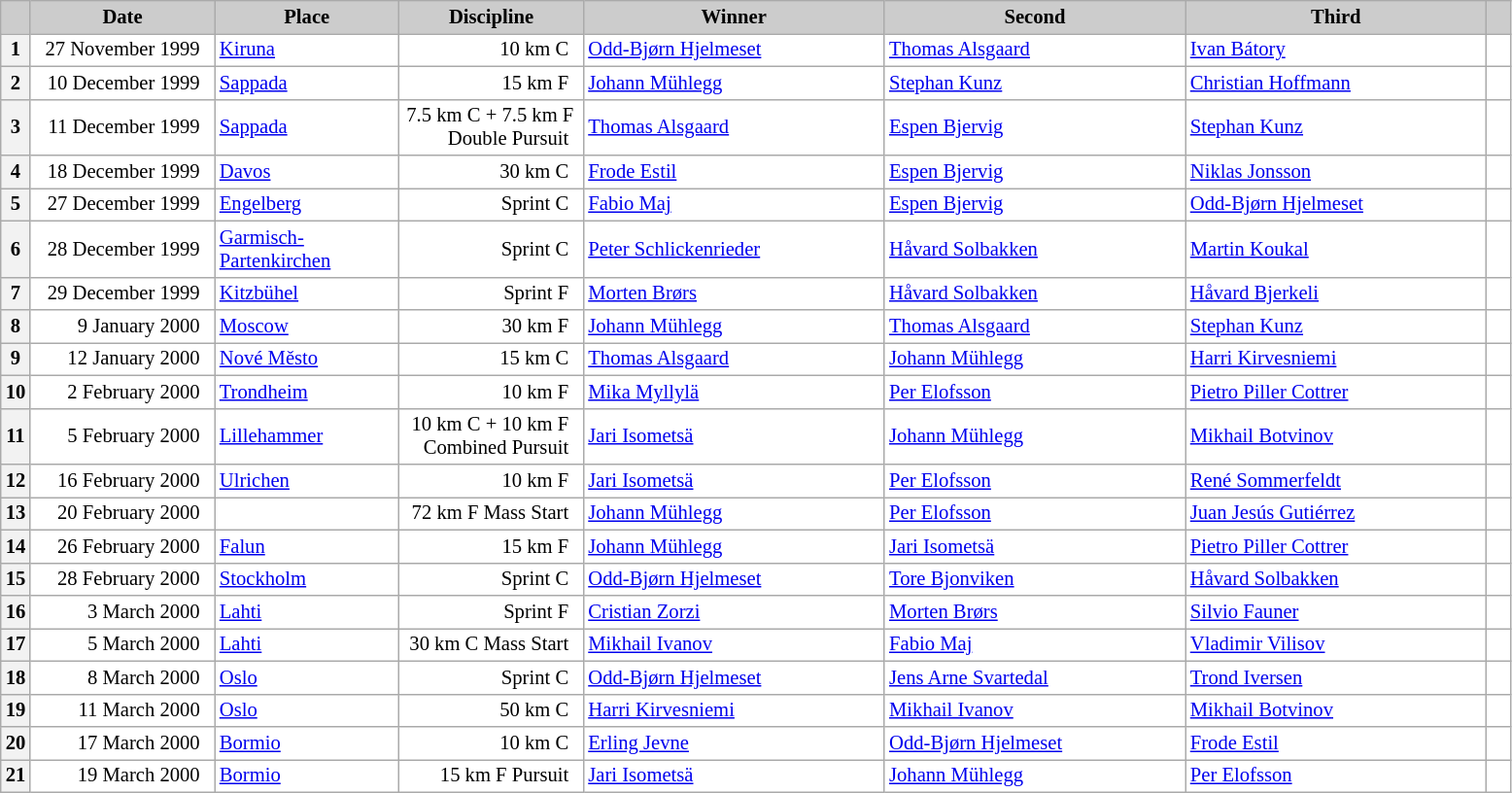<table class="wikitable plainrowheaders" style="background:#fff; font-size:86%; line-height:16px; border:grey solid 1px; border-collapse:collapse;">
<tr style="background:#ccc; text-align:center;">
<th scope="col" style="background:#ccc; width=20 px;"></th>
<th scope="col" style="background:#ccc; width:120px;">Date</th>
<th scope="col" style="background:#ccc; width:120px;">Place</th>
<th scope="col" style="background:#ccc; width:120px;">Discipline</th>
<th scope="col" style="background:#ccc; width:200px;">Winner</th>
<th scope="col" style="background:#ccc; width:200px;">Second</th>
<th scope="col" style="background:#ccc; width:200px;">Third</th>
<th scope="col" style="background:#ccc; width:10px;"></th>
</tr>
<tr>
<th>1</th>
<td align=right>27 November 1999  </td>
<td> <a href='#'>Kiruna</a></td>
<td align=right>10 km C  </td>
<td> <a href='#'>Odd-Bjørn Hjelmeset</a></td>
<td> <a href='#'>Thomas Alsgaard</a></td>
<td> <a href='#'>Ivan Bátory</a></td>
<td></td>
</tr>
<tr>
<th>2</th>
<td align=right>10 December 1999  </td>
<td> <a href='#'>Sappada</a></td>
<td align=right>15 km F  </td>
<td> <a href='#'>Johann Mühlegg</a></td>
<td> <a href='#'>Stephan Kunz</a></td>
<td> <a href='#'>Christian Hoffmann</a></td>
<td></td>
</tr>
<tr>
<th>3</th>
<td align=right>11 December 1999  </td>
<td> <a href='#'>Sappada</a></td>
<td align=right>7.5 km C + 7.5 km F <br>Double Pursuit  </td>
<td> <a href='#'>Thomas Alsgaard</a></td>
<td> <a href='#'>Espen Bjervig</a></td>
<td> <a href='#'>Stephan Kunz</a></td>
<td></td>
</tr>
<tr>
<th>4</th>
<td align=right>18 December 1999  </td>
<td> <a href='#'>Davos</a></td>
<td align=right>30 km C  </td>
<td> <a href='#'>Frode Estil</a></td>
<td> <a href='#'>Espen Bjervig</a></td>
<td> <a href='#'>Niklas Jonsson</a></td>
<td></td>
</tr>
<tr>
<th>5</th>
<td align=right>27 December 1999  </td>
<td> <a href='#'>Engelberg</a></td>
<td align=right>Sprint C  </td>
<td> <a href='#'>Fabio Maj</a></td>
<td> <a href='#'>Espen Bjervig</a></td>
<td> <a href='#'>Odd-Bjørn Hjelmeset</a></td>
<td></td>
</tr>
<tr>
<th>6</th>
<td align=right>28 December 1999  </td>
<td> <a href='#'>Garmisch-Partenkirchen</a></td>
<td align=right>Sprint C  </td>
<td> <a href='#'>Peter Schlickenrieder</a></td>
<td> <a href='#'>Håvard Solbakken</a></td>
<td> <a href='#'>Martin Koukal</a></td>
<td></td>
</tr>
<tr>
<th>7</th>
<td align=right>29 December 1999  </td>
<td> <a href='#'>Kitzbühel</a></td>
<td align=right>Sprint F  </td>
<td> <a href='#'>Morten Brørs</a></td>
<td> <a href='#'>Håvard Solbakken</a></td>
<td> <a href='#'>Håvard Bjerkeli</a></td>
<td></td>
</tr>
<tr>
<th>8</th>
<td align=right>9 January 2000  </td>
<td> <a href='#'>Moscow</a></td>
<td align=right>30 km F  </td>
<td> <a href='#'>Johann Mühlegg</a></td>
<td> <a href='#'>Thomas Alsgaard</a></td>
<td> <a href='#'>Stephan Kunz</a></td>
<td></td>
</tr>
<tr>
<th>9</th>
<td align=right>12 January 2000  </td>
<td> <a href='#'>Nové Město</a></td>
<td align=right>15 km C  </td>
<td> <a href='#'>Thomas Alsgaard</a></td>
<td> <a href='#'>Johann Mühlegg</a></td>
<td> <a href='#'>Harri Kirvesniemi</a></td>
<td></td>
</tr>
<tr>
<th>10</th>
<td align=right>2 February 2000  </td>
<td> <a href='#'>Trondheim</a></td>
<td align=right>10 km F  </td>
<td> <a href='#'>Mika Myllylä</a></td>
<td> <a href='#'>Per Elofsson</a></td>
<td> <a href='#'>Pietro Piller Cottrer</a></td>
<td></td>
</tr>
<tr>
<th>11</th>
<td align=right>5 February 2000  </td>
<td> <a href='#'>Lillehammer</a></td>
<td align=right>10 km C + 10 km F  <br>Combined Pursuit  </td>
<td> <a href='#'>Jari Isometsä</a></td>
<td> <a href='#'>Johann Mühlegg</a></td>
<td> <a href='#'>Mikhail Botvinov</a></td>
<td></td>
</tr>
<tr>
<th>12</th>
<td align=right>16 February 2000  </td>
<td> <a href='#'>Ulrichen</a></td>
<td align=right>10 km F  </td>
<td> <a href='#'>Jari Isometsä</a></td>
<td> <a href='#'>Per Elofsson</a></td>
<td> <a href='#'>René Sommerfeldt</a></td>
<td></td>
</tr>
<tr>
<th>13</th>
<td align=right>20 February 2000  </td>
<td></td>
<td align=right>72 km F Mass Start  </td>
<td> <a href='#'>Johann Mühlegg</a></td>
<td> <a href='#'>Per Elofsson</a></td>
<td> <a href='#'>Juan Jesús Gutiérrez</a></td>
<td></td>
</tr>
<tr>
<th>14</th>
<td align=right>26 February 2000  </td>
<td> <a href='#'>Falun</a></td>
<td align=right>15 km F  </td>
<td> <a href='#'>Johann Mühlegg</a></td>
<td> <a href='#'>Jari Isometsä</a></td>
<td> <a href='#'>Pietro Piller Cottrer</a></td>
<td></td>
</tr>
<tr>
<th>15</th>
<td align=right>28 February 2000  </td>
<td> <a href='#'>Stockholm</a></td>
<td align=right>Sprint C  </td>
<td> <a href='#'>Odd-Bjørn Hjelmeset</a></td>
<td> <a href='#'>Tore Bjonviken</a></td>
<td> <a href='#'>Håvard Solbakken</a></td>
<td></td>
</tr>
<tr>
<th>16</th>
<td align=right>3 March 2000  </td>
<td> <a href='#'>Lahti</a></td>
<td align=right>Sprint F  </td>
<td> <a href='#'>Cristian Zorzi</a></td>
<td> <a href='#'>Morten Brørs</a></td>
<td> <a href='#'>Silvio Fauner</a></td>
<td></td>
</tr>
<tr>
<th>17</th>
<td align=right>5 March 2000  </td>
<td> <a href='#'>Lahti</a></td>
<td align=right>30 km C Mass Start  </td>
<td> <a href='#'>Mikhail Ivanov</a></td>
<td> <a href='#'>Fabio Maj</a></td>
<td> <a href='#'>Vladimir Vilisov</a></td>
<td></td>
</tr>
<tr>
<th>18</th>
<td align=right>8 March 2000  </td>
<td> <a href='#'>Oslo</a></td>
<td align=right>Sprint C  </td>
<td> <a href='#'>Odd-Bjørn Hjelmeset</a></td>
<td> <a href='#'>Jens Arne Svartedal</a></td>
<td> <a href='#'>Trond Iversen</a></td>
<td></td>
</tr>
<tr>
<th>19</th>
<td align=right>11 March 2000  </td>
<td> <a href='#'>Oslo</a></td>
<td align=right>50 km C  </td>
<td> <a href='#'>Harri Kirvesniemi</a></td>
<td> <a href='#'>Mikhail Ivanov</a></td>
<td> <a href='#'>Mikhail Botvinov</a></td>
<td></td>
</tr>
<tr>
<th>20</th>
<td align=right>17 March 2000  </td>
<td> <a href='#'>Bormio</a></td>
<td align=right>10 km C  </td>
<td> <a href='#'>Erling Jevne</a></td>
<td> <a href='#'>Odd-Bjørn Hjelmeset</a></td>
<td> <a href='#'>Frode Estil</a></td>
<td></td>
</tr>
<tr>
<th>21</th>
<td align=right>19 March 2000  </td>
<td> <a href='#'>Bormio</a></td>
<td align=right>15 km F Pursuit  </td>
<td> <a href='#'>Jari Isometsä</a></td>
<td> <a href='#'>Johann Mühlegg</a></td>
<td> <a href='#'>Per Elofsson</a></td>
<td></td>
</tr>
</table>
